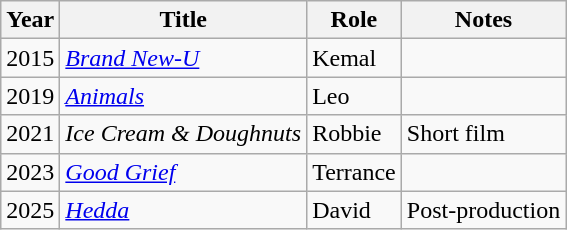<table class="wikitable">
<tr>
<th>Year</th>
<th>Title</th>
<th>Role</th>
<th>Notes</th>
</tr>
<tr>
<td>2015</td>
<td><em><a href='#'>Brand New-U</a></em></td>
<td>Kemal</td>
<td></td>
</tr>
<tr>
<td>2019</td>
<td><em><a href='#'>Animals</a></em></td>
<td>Leo</td>
<td></td>
</tr>
<tr>
<td>2021</td>
<td><em>Ice Cream & Doughnuts</em></td>
<td>Robbie</td>
<td>Short film</td>
</tr>
<tr>
<td>2023</td>
<td><em><a href='#'>Good Grief</a></em></td>
<td>Terrance</td>
<td></td>
</tr>
<tr>
<td>2025</td>
<td><em><a href='#'>Hedda</a></em></td>
<td>David</td>
<td>Post-production</td>
</tr>
</table>
